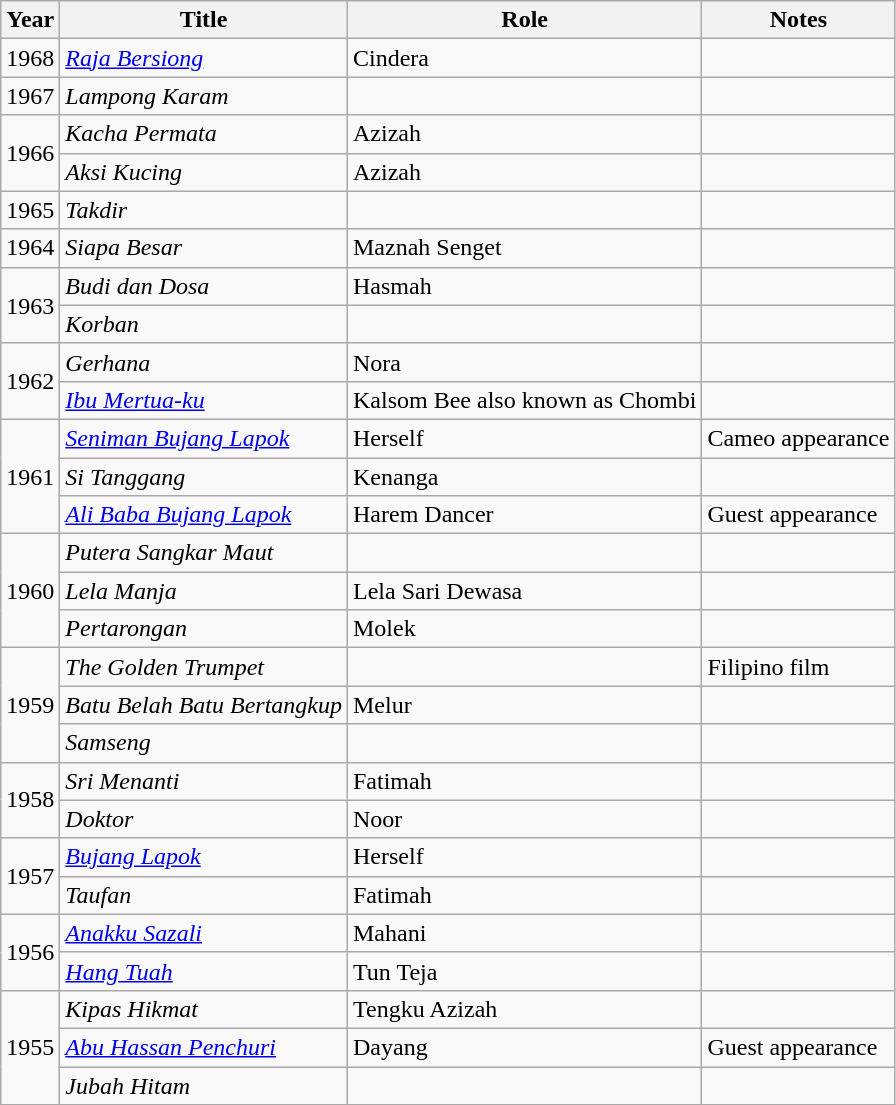<table class="wikitable">
<tr>
<th>Year</th>
<th>Title</th>
<th>Role</th>
<th class="unsortable">Notes</th>
</tr>
<tr>
<td>1968</td>
<td><em><a href='#'>Raja Bersiong</a></em></td>
<td>Cindera</td>
<td></td>
</tr>
<tr>
<td>1967</td>
<td><em>Lampong Karam</em></td>
<td></td>
<td></td>
</tr>
<tr>
<td rowspan=2>1966</td>
<td><em>Kacha Permata</em></td>
<td>Azizah</td>
<td></td>
</tr>
<tr>
<td><em>Aksi Kucing</em></td>
<td>Azizah</td>
<td></td>
</tr>
<tr>
<td>1965</td>
<td><em>Takdir</em></td>
<td></td>
<td></td>
</tr>
<tr>
<td>1964</td>
<td><em>Siapa Besar</em></td>
<td>Maznah Senget</td>
<td></td>
</tr>
<tr>
<td rowspan=2>1963</td>
<td><em>Budi dan Dosa</em></td>
<td>Hasmah</td>
<td></td>
</tr>
<tr>
<td><em>Korban</em></td>
<td></td>
<td></td>
</tr>
<tr>
<td rowspan=2>1962</td>
<td><em>Gerhana</em></td>
<td>Nora</td>
<td></td>
</tr>
<tr>
<td><em><a href='#'>Ibu Mertua-ku</a></em></td>
<td>Kalsom Bee also known as Chombi</td>
<td></td>
</tr>
<tr>
<td rowspan=3>1961</td>
<td><em><a href='#'>Seniman Bujang Lapok</a></em></td>
<td>Herself</td>
<td>Cameo appearance</td>
</tr>
<tr>
<td><em>Si Tanggang</em></td>
<td>Kenanga</td>
<td></td>
</tr>
<tr>
<td><em><a href='#'>Ali Baba Bujang Lapok</a></em></td>
<td>Harem Dancer</td>
<td>Guest appearance</td>
</tr>
<tr>
<td rowspan=3>1960</td>
<td><em>Putera Sangkar Maut</em></td>
<td></td>
<td></td>
</tr>
<tr>
<td><em>Lela Manja</em></td>
<td>Lela Sari Dewasa</td>
<td></td>
</tr>
<tr>
<td><em>Pertarongan</em></td>
<td>Molek</td>
<td></td>
</tr>
<tr>
<td rowspan="3">1959</td>
<td><em>The Golden Trumpet</em></td>
<td></td>
<td>Filipino film</td>
</tr>
<tr>
<td><em>Batu Belah Batu Bertangkup</em></td>
<td>Melur</td>
<td></td>
</tr>
<tr>
<td><em>Samseng</em></td>
<td></td>
<td></td>
</tr>
<tr>
<td rowspan=2>1958</td>
<td><em>Sri Menanti</em></td>
<td>Fatimah</td>
<td></td>
</tr>
<tr>
<td><em>Doktor</em></td>
<td>Noor</td>
<td></td>
</tr>
<tr>
<td rowspan=2>1957</td>
<td><em><a href='#'>Bujang Lapok</a></em></td>
<td>Herself</td>
<td></td>
</tr>
<tr>
<td><em>Taufan</em></td>
<td>Fatimah</td>
<td></td>
</tr>
<tr>
<td rowspan="2">1956</td>
<td><em><a href='#'>Anakku Sazali</a></em></td>
<td>Mahani</td>
<td></td>
</tr>
<tr>
<td><em><a href='#'>Hang Tuah</a></em></td>
<td>Tun Teja</td>
<td></td>
</tr>
<tr>
<td rowspan=3>1955</td>
<td><em>Kipas Hikmat</em></td>
<td>Tengku Azizah</td>
<td></td>
</tr>
<tr>
<td><em><a href='#'>Abu Hassan Penchuri</a></em></td>
<td>Dayang</td>
<td>Guest appearance</td>
</tr>
<tr>
<td><em>Jubah Hitam</em></td>
<td></td>
<td></td>
</tr>
<tr>
</tr>
</table>
